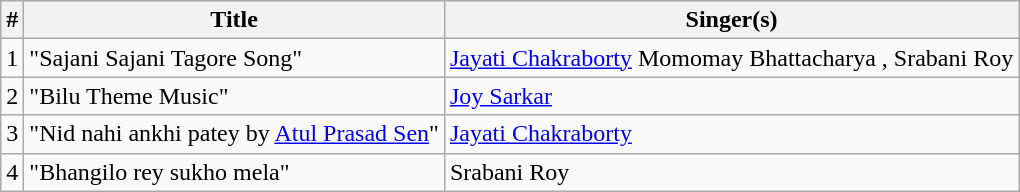<table class="wikitable sortable">
<tr>
<th>#</th>
<th>Title</th>
<th>Singer(s)</th>
</tr>
<tr>
<td>1</td>
<td>"Sajani Sajani Tagore Song"</td>
<td><a href='#'>Jayati Chakraborty</a> Momomay Bhattacharya , Srabani Roy</td>
</tr>
<tr>
<td>2</td>
<td>"Bilu Theme Music"</td>
<td><a href='#'>Joy Sarkar</a></td>
</tr>
<tr>
<td>3</td>
<td>"Nid nahi ankhi patey by <a href='#'>Atul Prasad Sen</a>"</td>
<td><a href='#'>Jayati Chakraborty</a></td>
</tr>
<tr>
<td>4</td>
<td>"Bhangilo rey sukho mela"</td>
<td>Srabani Roy</td>
</tr>
</table>
